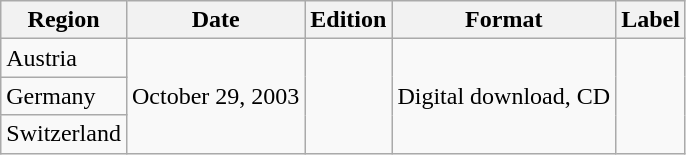<table class="wikitable">
<tr>
<th scope="col">Region</th>
<th scope="col">Date</th>
<th scope="col">Edition</th>
<th scope="col">Format</th>
<th scope="col">Label</th>
</tr>
<tr>
<td>Austria</td>
<td rowspan="3">October 29, 2003</td>
<td rowspan="3"></td>
<td rowspan="3">Digital download, CD</td>
<td rowspan="3"></td>
</tr>
<tr>
<td>Germany</td>
</tr>
<tr>
<td>Switzerland</td>
</tr>
</table>
